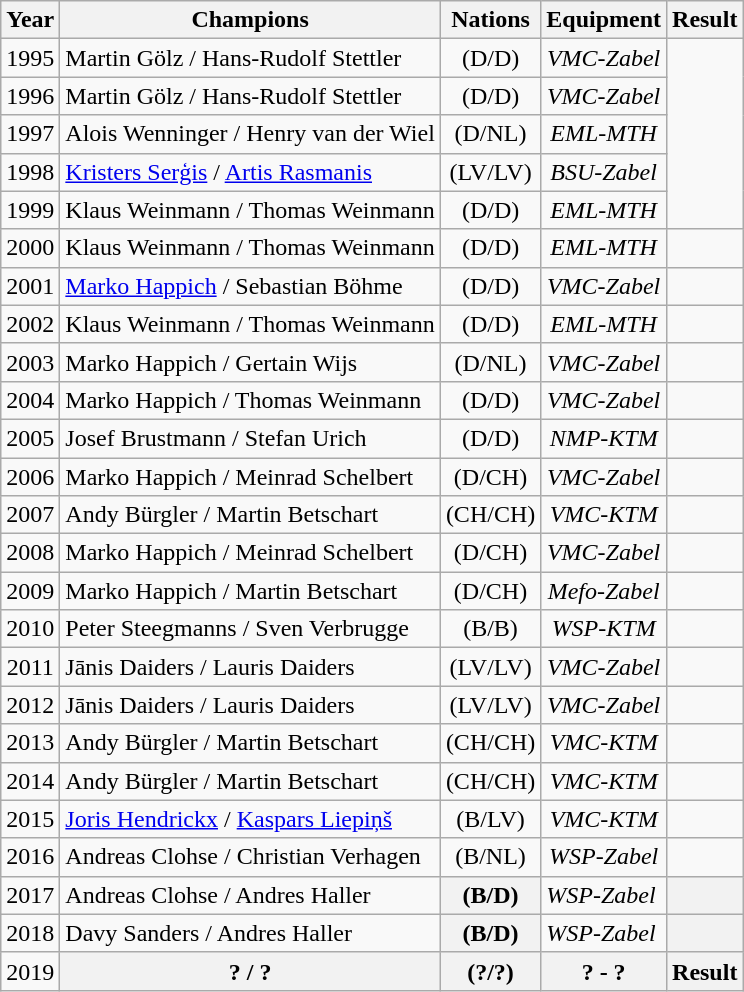<table class="wikitable" style="display:inline-table;">
<tr>
<th>Year</th>
<th>Champions</th>
<th>Nations</th>
<th>Equipment</th>
<th>Result</th>
</tr>
<tr align="center">
<td>1995</td>
<td align="left">Martin Gölz / Hans-Rudolf Stettler</td>
<td>(D/D)</td>
<td><em>VMC-Zabel</em></td>
<td rowspan=5></td>
</tr>
<tr align="center">
<td>1996</td>
<td align="left">Martin Gölz / Hans-Rudolf Stettler</td>
<td>(D/D)</td>
<td><em>VMC-Zabel</em></td>
</tr>
<tr align="center">
<td>1997</td>
<td align="left">Alois Wenninger / Henry van der Wiel</td>
<td>(D/NL)</td>
<td><em>EML-MTH</em></td>
</tr>
<tr align="center">
<td>1998</td>
<td align="left"><a href='#'>Kristers Serģis</a> / <a href='#'>Artis Rasmanis</a></td>
<td>(LV/LV)</td>
<td><em>BSU-Zabel</em></td>
</tr>
<tr align="center">
<td>1999</td>
<td align="left">Klaus Weinmann / Thomas Weinmann</td>
<td>(D/D)</td>
<td><em>EML-MTH</em></td>
</tr>
<tr align="center">
<td>2000</td>
<td align="left">Klaus Weinmann / Thomas Weinmann</td>
<td>(D/D)</td>
<td><em>EML-MTH</em></td>
<td></td>
</tr>
<tr align="center">
<td>2001</td>
<td align="left"><a href='#'>Marko Happich</a> / Sebastian Böhme</td>
<td>(D/D)</td>
<td><em>VMC-Zabel</em></td>
<td></td>
</tr>
<tr align="center">
<td>2002</td>
<td align="left">Klaus Weinmann / Thomas Weinmann</td>
<td>(D/D)</td>
<td><em>EML-MTH</em></td>
<td></td>
</tr>
<tr align="center">
<td>2003</td>
<td align="left">Marko Happich / Gertain Wijs</td>
<td>(D/NL)</td>
<td><em>VMC-Zabel</em></td>
<td></td>
</tr>
<tr align="center">
<td>2004</td>
<td align="left">Marko Happich / Thomas Weinmann</td>
<td>(D/D)</td>
<td><em>VMC-Zabel</em></td>
<td></td>
</tr>
<tr align="center">
<td>2005</td>
<td align="left">Josef Brustmann / Stefan Urich</td>
<td>(D/D)</td>
<td><em>NMP-KTM</em></td>
<td></td>
</tr>
<tr align="center">
<td>2006</td>
<td align="left">Marko Happich / Meinrad Schelbert</td>
<td>(D/CH)</td>
<td><em>VMC-Zabel</em></td>
<td></td>
</tr>
<tr align="center">
<td>2007</td>
<td align="left">Andy Bürgler / Martin Betschart</td>
<td>(CH/CH)</td>
<td><em>VMC-KTM</em></td>
<td></td>
</tr>
<tr align="center">
<td>2008</td>
<td align="left">Marko Happich / Meinrad Schelbert</td>
<td>(D/CH)</td>
<td><em>VMC-Zabel</em></td>
<td></td>
</tr>
<tr align="center">
<td>2009</td>
<td align="left">Marko Happich / Martin Betschart</td>
<td>(D/CH)</td>
<td><em>Mefo-Zabel</em></td>
<td></td>
</tr>
<tr align="center">
<td>2010</td>
<td align="left">Peter Steegmanns / Sven Verbrugge</td>
<td>(B/B)</td>
<td><em>WSP-KTM</em></td>
<td></td>
</tr>
<tr align="center">
<td>2011</td>
<td align="left">Jānis Daiders / Lauris Daiders</td>
<td>(LV/LV)</td>
<td><em>VMC-Zabel</em></td>
<td></td>
</tr>
<tr align="center">
<td>2012</td>
<td align="left">Jānis Daiders / Lauris Daiders</td>
<td>(LV/LV)</td>
<td><em>VMC-Zabel</em></td>
<td></td>
</tr>
<tr align="center">
<td>2013</td>
<td align="left">Andy Bürgler / Martin Betschart</td>
<td>(CH/CH)</td>
<td><em>VMC-KTM</em></td>
<td></td>
</tr>
<tr align="center">
<td>2014</td>
<td align="left">Andy Bürgler / Martin Betschart</td>
<td>(CH/CH)</td>
<td><em>VMC-KTM</em></td>
<td></td>
</tr>
<tr align="center">
<td>2015</td>
<td align="left"><a href='#'>Joris Hendrickx</a> / <a href='#'>Kaspars Liepiņš</a></td>
<td>(B/LV)</td>
<td><em>VMC-KTM</em></td>
<td> </td>
</tr>
<tr align="center">
<td>2016</td>
<td align="left">Andreas Clohse / Christian Verhagen</td>
<td>(B/NL)</td>
<td><em>WSP-Zabel</em></td>
<td> </td>
</tr>
<tr>
<td>2017</td>
<td>Andreas Clohse / Andres Haller</td>
<th>(B/D)</th>
<td><em>WSP-Zabel</em></td>
<th> </th>
</tr>
<tr>
<td>2018</td>
<td>Davy Sanders / Andres Haller</td>
<th>(B/D)</th>
<td><em>WSP-Zabel</em></td>
<th> </th>
</tr>
<tr>
<td>2019</td>
<th><strong>? / ?</strong></th>
<th>(?/?)</th>
<th><strong>? - ?</strong></th>
<th>Result</th>
</tr>
</table>
